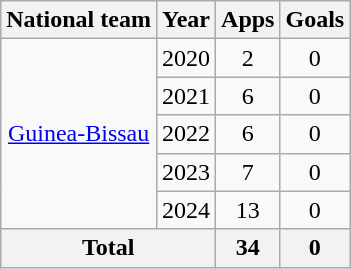<table class="wikitable" style="text-align:center">
<tr>
<th>National team</th>
<th>Year</th>
<th>Apps</th>
<th>Goals</th>
</tr>
<tr>
<td rowspan="5"><a href='#'>Guinea-Bissau</a></td>
<td>2020</td>
<td>2</td>
<td>0</td>
</tr>
<tr>
<td>2021</td>
<td>6</td>
<td>0</td>
</tr>
<tr>
<td>2022</td>
<td>6</td>
<td>0</td>
</tr>
<tr>
<td>2023</td>
<td>7</td>
<td>0</td>
</tr>
<tr>
<td>2024</td>
<td>13</td>
<td>0</td>
</tr>
<tr>
<th colspan="2">Total</th>
<th>34</th>
<th>0</th>
</tr>
</table>
